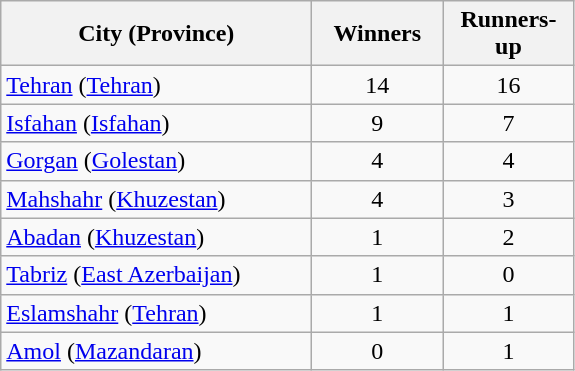<table class="wikitable" style="text-align:center;">
<tr>
<th width=200>City (Province)</th>
<th width=80>Winners</th>
<th width=80>Runners-up</th>
</tr>
<tr>
<td align=left><a href='#'>Tehran</a> (<a href='#'>Tehran</a>)</td>
<td>14</td>
<td>16</td>
</tr>
<tr>
<td align=left><a href='#'>Isfahan</a> (<a href='#'>Isfahan</a>)</td>
<td>9</td>
<td>7</td>
</tr>
<tr>
<td align=left><a href='#'>Gorgan</a> (<a href='#'>Golestan</a>)</td>
<td>4</td>
<td>4</td>
</tr>
<tr>
<td align=left><a href='#'>Mahshahr</a> (<a href='#'>Khuzestan</a>)</td>
<td>4</td>
<td>3</td>
</tr>
<tr>
<td align=left><a href='#'>Abadan</a> (<a href='#'>Khuzestan</a>)</td>
<td>1</td>
<td>2</td>
</tr>
<tr>
<td align=left><a href='#'>Tabriz</a> (<a href='#'>East Azerbaijan</a>)</td>
<td>1</td>
<td>0</td>
</tr>
<tr>
<td align=left><a href='#'>Eslamshahr</a> (<a href='#'>Tehran</a>)</td>
<td>1</td>
<td>1</td>
</tr>
<tr>
<td align=left><a href='#'>Amol</a> (<a href='#'>Mazandaran</a>)</td>
<td>0</td>
<td>1</td>
</tr>
</table>
